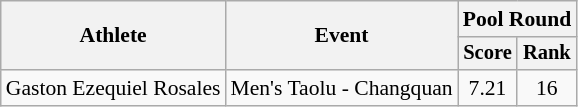<table class="wikitable" style="font-size:90%">
<tr>
<th rowspan=2>Athlete</th>
<th rowspan=2>Event</th>
<th colspan=2>Pool Round</th>
</tr>
<tr style="font-size: 95%">
<th>Score</th>
<th>Rank</th>
</tr>
<tr align=center>
<td align=left>Gaston Ezequiel Rosales</td>
<td>Men's Taolu - Changquan</td>
<td>7.21</td>
<td>16</td>
</tr>
</table>
